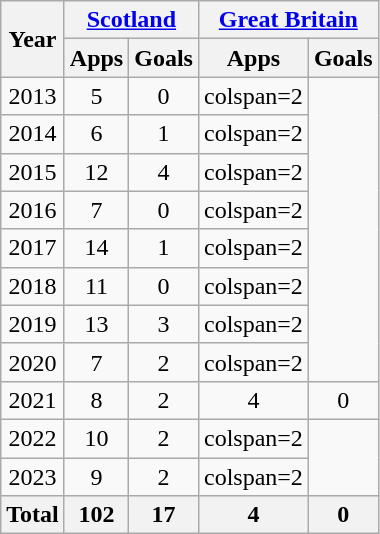<table class="wikitable" style="text-align:center">
<tr>
<th rowspan=2>Year</th>
<th colspan=2><a href='#'>Scotland</a></th>
<th colspan=2><a href='#'>Great Britain</a></th>
</tr>
<tr>
<th>Apps</th>
<th>Goals</th>
<th>Apps</th>
<th>Goals</th>
</tr>
<tr>
<td>2013</td>
<td>5</td>
<td>0</td>
<td>colspan=2</td>
</tr>
<tr>
<td>2014</td>
<td>6</td>
<td>1</td>
<td>colspan=2</td>
</tr>
<tr>
<td>2015</td>
<td>12</td>
<td>4</td>
<td>colspan=2</td>
</tr>
<tr>
<td>2016</td>
<td>7</td>
<td>0</td>
<td>colspan=2</td>
</tr>
<tr>
<td>2017</td>
<td>14</td>
<td>1</td>
<td>colspan=2</td>
</tr>
<tr>
<td>2018</td>
<td>11</td>
<td>0</td>
<td>colspan=2</td>
</tr>
<tr>
<td>2019</td>
<td>13</td>
<td>3</td>
<td>colspan=2</td>
</tr>
<tr>
<td>2020</td>
<td>7</td>
<td>2</td>
<td>colspan=2</td>
</tr>
<tr>
<td>2021</td>
<td>8</td>
<td>2</td>
<td>4</td>
<td>0</td>
</tr>
<tr>
<td>2022</td>
<td>10</td>
<td>2</td>
<td>colspan=2</td>
</tr>
<tr>
<td>2023</td>
<td>9</td>
<td>2</td>
<td>colspan=2</td>
</tr>
<tr>
<th>Total</th>
<th>102</th>
<th>17</th>
<th>4</th>
<th>0</th>
</tr>
</table>
